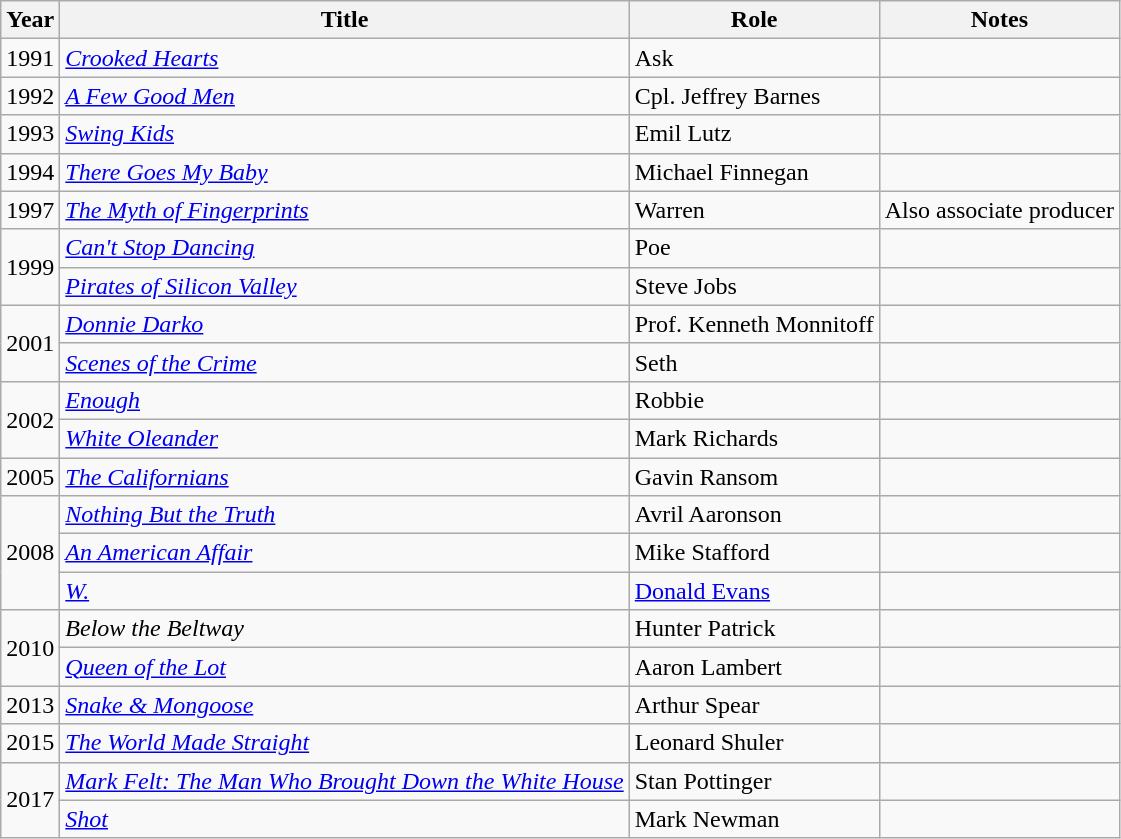<table class="wikitable sortable">
<tr>
<th>Year</th>
<th>Title</th>
<th>Role</th>
<th class="unsortable">Notes</th>
</tr>
<tr>
<td>1991</td>
<td><em><a href='#'>Crooked Hearts</a></em></td>
<td>Ask</td>
<td></td>
</tr>
<tr>
<td>1992</td>
<td data-sort-value="Few Good Men, A"><em><a href='#'>A Few Good Men</a></em></td>
<td>Cpl. Jeffrey Barnes</td>
<td></td>
</tr>
<tr>
<td>1993</td>
<td><em><a href='#'>Swing Kids</a></em></td>
<td>Emil Lutz</td>
<td></td>
</tr>
<tr>
<td>1994</td>
<td><em><a href='#'>There Goes My Baby</a></em></td>
<td>Michael Finnegan</td>
<td></td>
</tr>
<tr>
<td>1997</td>
<td data-sort-value="Myth of Fingerprints, The"><em><a href='#'>The Myth of Fingerprints</a></em></td>
<td>Warren</td>
<td>Also associate producer</td>
</tr>
<tr>
<td rowspan=2>1999</td>
<td><em><a href='#'>Can't Stop Dancing</a></em></td>
<td>Poe</td>
<td></td>
</tr>
<tr>
<td><em><a href='#'>Pirates of Silicon Valley</a></em></td>
<td>Steve Jobs</td>
<td></td>
</tr>
<tr>
<td rowspan=2>2001</td>
<td><em><a href='#'>Donnie Darko</a></em></td>
<td>Prof. Kenneth Monnitoff</td>
<td></td>
</tr>
<tr>
<td><em><a href='#'>Scenes of the Crime</a></em></td>
<td>Seth</td>
<td></td>
</tr>
<tr>
<td rowspan=2>2002</td>
<td><em><a href='#'>Enough</a></em></td>
<td>Robbie</td>
<td></td>
</tr>
<tr>
<td><em><a href='#'>White Oleander</a></em></td>
<td>Mark Richards</td>
<td></td>
</tr>
<tr>
<td>2005</td>
<td data-sort-value="Californians, The"><em><a href='#'>The Californians</a></em></td>
<td>Gavin Ransom</td>
<td></td>
</tr>
<tr>
<td rowspan=3>2008</td>
<td><em><a href='#'>Nothing But the Truth</a></em></td>
<td>Avril Aaronson</td>
<td></td>
</tr>
<tr>
<td data-sort-value="American Affair, An"><em><a href='#'>An American Affair</a></em></td>
<td>Mike Stafford</td>
<td></td>
</tr>
<tr>
<td><em><a href='#'>W.</a></em></td>
<td><a href='#'>Donald Evans</a></td>
<td></td>
</tr>
<tr>
<td rowspan=2>2010</td>
<td><em>Below the Beltway</em></td>
<td>Hunter Patrick</td>
<td></td>
</tr>
<tr>
<td><em><a href='#'>Queen of the Lot</a></em></td>
<td>Aaron Lambert</td>
<td></td>
</tr>
<tr>
<td>2013</td>
<td><em><a href='#'>Snake & Mongoose</a></em></td>
<td>Arthur Spear</td>
<td></td>
</tr>
<tr>
<td>2015</td>
<td data-sort-value="World Made Straight, The"><em><a href='#'>The World Made Straight</a></em></td>
<td>Leonard Shuler</td>
<td></td>
</tr>
<tr>
<td rowspan=2>2017</td>
<td><em><a href='#'>Mark Felt: The Man Who Brought Down the White House</a></em></td>
<td>Stan Pottinger</td>
<td></td>
</tr>
<tr>
<td><em><a href='#'>Shot</a></em></td>
<td>Mark Newman</td>
<td></td>
</tr>
</table>
